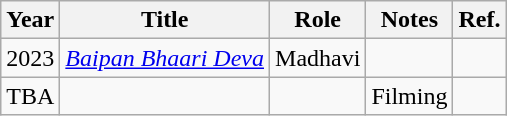<table class="wikitable sortable">
<tr>
<th>Year</th>
<th>Title</th>
<th>Role</th>
<th>Notes</th>
<th>Ref.</th>
</tr>
<tr>
<td>2023</td>
<td><em><a href='#'>Baipan Bhaari Deva</a></em></td>
<td>Madhavi</td>
<td></td>
<td></td>
</tr>
<tr>
<td>TBA</td>
<td></td>
<td></td>
<td>Filming</td>
<td></td>
</tr>
</table>
